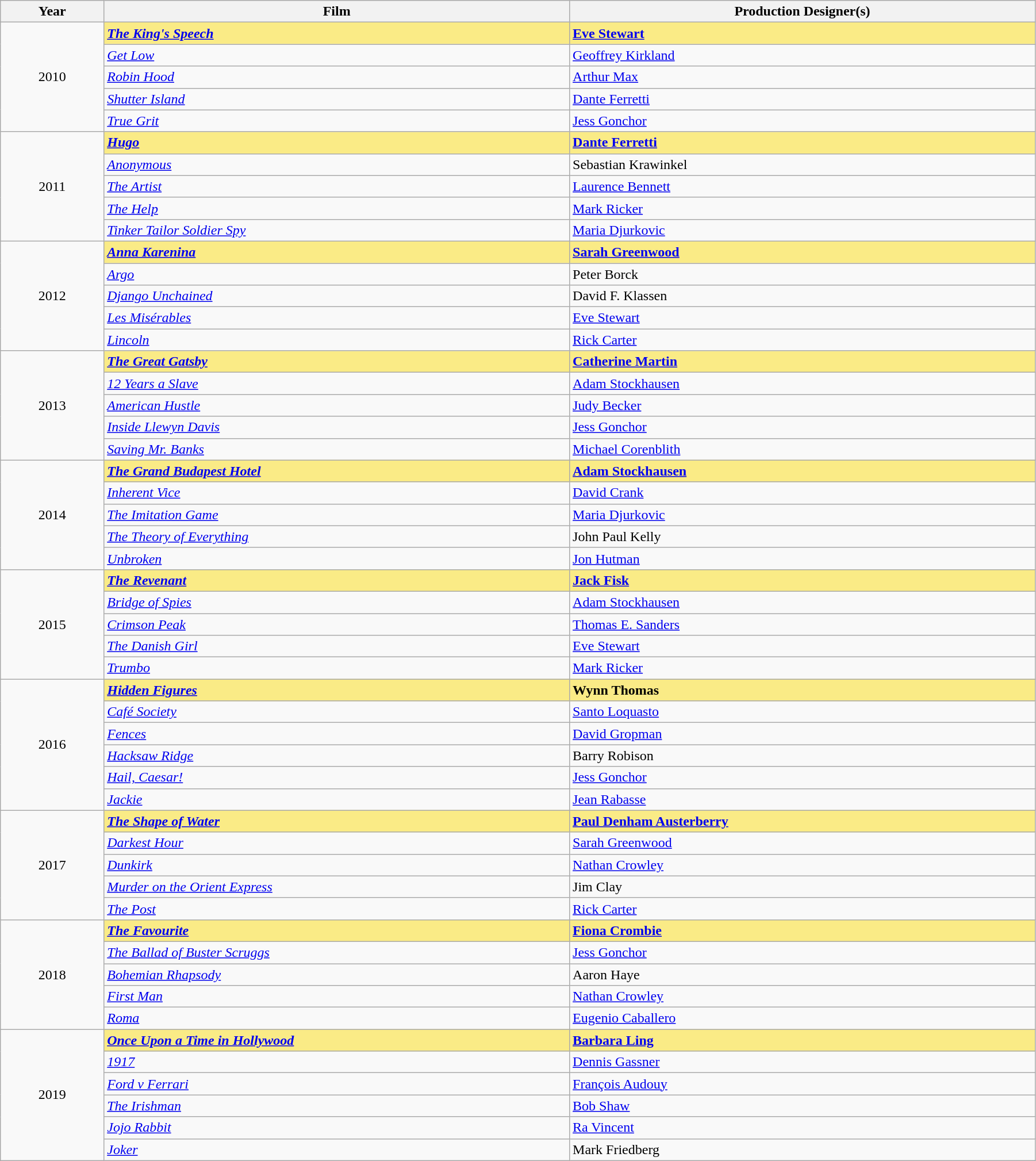<table class="wikitable" width="95%" cellpadding="5">
<tr>
<th width="10%">Year</th>
<th width="45%">Film</th>
<th width="45%">Production Designer(s)</th>
</tr>
<tr>
<td rowspan="5" style="text-align:center;">2010</td>
<td style="background:#FAEB86;"><strong><em><a href='#'>The King's Speech</a></em></strong></td>
<td style="background:#FAEB86;"><strong><a href='#'>Eve Stewart</a></strong></td>
</tr>
<tr>
<td><em><a href='#'>Get Low</a></em></td>
<td><a href='#'>Geoffrey Kirkland</a></td>
</tr>
<tr>
<td><em><a href='#'>Robin Hood</a></em></td>
<td><a href='#'>Arthur Max</a></td>
</tr>
<tr>
<td><em><a href='#'>Shutter Island</a></em></td>
<td><a href='#'>Dante Ferretti</a></td>
</tr>
<tr>
<td><em><a href='#'>True Grit</a></em></td>
<td><a href='#'>Jess Gonchor</a></td>
</tr>
<tr>
<td rowspan="5" style="text-align:center;">2011</td>
<td style="background:#FAEB86;"><strong><em><a href='#'>Hugo</a></em></strong></td>
<td style="background:#FAEB86;"><strong><a href='#'>Dante Ferretti</a></strong></td>
</tr>
<tr>
<td><em><a href='#'>Anonymous</a></em></td>
<td>Sebastian Krawinkel</td>
</tr>
<tr>
<td><em><a href='#'>The Artist</a></em></td>
<td><a href='#'>Laurence Bennett</a></td>
</tr>
<tr>
<td><em><a href='#'>The Help</a></em></td>
<td><a href='#'>Mark Ricker</a></td>
</tr>
<tr>
<td><em><a href='#'>Tinker Tailor Soldier Spy</a></em></td>
<td><a href='#'>Maria Djurkovic</a></td>
</tr>
<tr>
<td rowspan="5" style="text-align:center;">2012</td>
<td style="background:#FAEB86;"><strong><em><a href='#'>Anna Karenina</a></em></strong></td>
<td style="background:#FAEB86;"><strong><a href='#'>Sarah Greenwood</a></strong></td>
</tr>
<tr>
<td><em><a href='#'>Argo</a></em></td>
<td>Peter Borck</td>
</tr>
<tr>
<td><em><a href='#'>Django Unchained</a></em></td>
<td>David F. Klassen</td>
</tr>
<tr>
<td><em><a href='#'>Les Misérables</a></em></td>
<td><a href='#'>Eve Stewart</a></td>
</tr>
<tr>
<td><em><a href='#'>Lincoln</a></em></td>
<td><a href='#'>Rick Carter</a></td>
</tr>
<tr>
<td rowspan="5" style="text-align:center;">2013</td>
<td style="background:#FAEB86;"><strong><em><a href='#'>The Great Gatsby</a></em></strong></td>
<td style="background:#FAEB86;"><strong><a href='#'>Catherine Martin</a></strong></td>
</tr>
<tr>
<td><em><a href='#'>12 Years a Slave</a></em></td>
<td><a href='#'>Adam Stockhausen</a></td>
</tr>
<tr>
<td><em><a href='#'>American Hustle</a></em></td>
<td><a href='#'>Judy Becker</a></td>
</tr>
<tr>
<td><em><a href='#'>Inside Llewyn Davis</a></em></td>
<td><a href='#'>Jess Gonchor</a></td>
</tr>
<tr>
<td><em><a href='#'>Saving Mr. Banks</a></em></td>
<td><a href='#'>Michael Corenblith</a></td>
</tr>
<tr>
<td rowspan="5" style="text-align:center;">2014</td>
<td style="background:#FAEB86;"><strong><em><a href='#'>The Grand Budapest Hotel</a></em></strong></td>
<td style="background:#FAEB86;"><strong><a href='#'>Adam Stockhausen</a></strong></td>
</tr>
<tr>
<td><em><a href='#'>Inherent Vice</a></em></td>
<td><a href='#'>David Crank</a></td>
</tr>
<tr>
<td><em><a href='#'>The Imitation Game</a></em></td>
<td><a href='#'>Maria Djurkovic</a></td>
</tr>
<tr>
<td><em><a href='#'>The Theory of Everything</a></em></td>
<td>John Paul Kelly</td>
</tr>
<tr>
<td><em><a href='#'>Unbroken</a></em></td>
<td><a href='#'>Jon Hutman</a></td>
</tr>
<tr>
<td rowspan="5" style="text-align:center;">2015</td>
<td style="background:#FAEB86;"><strong><em><a href='#'>The Revenant</a></em></strong></td>
<td style="background:#FAEB86;"><strong><a href='#'>Jack Fisk</a></strong></td>
</tr>
<tr>
<td><em><a href='#'>Bridge of Spies</a></em></td>
<td><a href='#'>Adam Stockhausen</a></td>
</tr>
<tr>
<td><em><a href='#'>Crimson Peak</a></em></td>
<td><a href='#'>Thomas E. Sanders</a></td>
</tr>
<tr>
<td><em><a href='#'>The Danish Girl</a></em></td>
<td><a href='#'>Eve Stewart</a></td>
</tr>
<tr>
<td><em><a href='#'>Trumbo</a></em></td>
<td><a href='#'>Mark Ricker</a></td>
</tr>
<tr>
<td rowspan="6" style="text-align:center;">2016</td>
<td style="background:#FAEB86;"><strong><em><a href='#'>Hidden Figures</a></em></strong></td>
<td style="background:#FAEB86;"><strong>Wynn Thomas</strong></td>
</tr>
<tr>
<td><em><a href='#'>Café Society</a></em></td>
<td><a href='#'>Santo Loquasto</a></td>
</tr>
<tr>
<td><em><a href='#'>Fences</a></em></td>
<td><a href='#'>David Gropman</a></td>
</tr>
<tr>
<td><em><a href='#'>Hacksaw Ridge</a></em></td>
<td>Barry Robison</td>
</tr>
<tr>
<td><em><a href='#'>Hail, Caesar!</a></em></td>
<td><a href='#'>Jess Gonchor</a></td>
</tr>
<tr>
<td><em><a href='#'>Jackie</a></em></td>
<td><a href='#'>Jean Rabasse</a></td>
</tr>
<tr>
<td rowspan="5" style="text-align:center;">2017</td>
<td style="background:#FAEB86;"><strong><em><a href='#'>The Shape of Water</a></em></strong></td>
<td style="background:#FAEB86;"><strong><a href='#'>Paul Denham Austerberry</a></strong></td>
</tr>
<tr>
<td><em><a href='#'>Darkest Hour</a></em></td>
<td><a href='#'>Sarah Greenwood</a></td>
</tr>
<tr>
<td><em><a href='#'>Dunkirk</a></em></td>
<td><a href='#'>Nathan Crowley</a></td>
</tr>
<tr>
<td><em><a href='#'>Murder on the Orient Express</a></em></td>
<td>Jim Clay</td>
</tr>
<tr>
<td><em><a href='#'>The Post</a></em></td>
<td><a href='#'>Rick Carter</a></td>
</tr>
<tr>
<td rowspan="5" style="text-align:center;">2018</td>
<td style="background:#FAEB86;"><strong><em><a href='#'>The Favourite</a></em></strong></td>
<td style="background:#FAEB86;"><strong><a href='#'>Fiona Crombie</a></strong></td>
</tr>
<tr>
<td><em><a href='#'>The Ballad of Buster Scruggs</a></em></td>
<td><a href='#'>Jess Gonchor</a></td>
</tr>
<tr>
<td><em><a href='#'>Bohemian Rhapsody</a></em></td>
<td>Aaron Haye</td>
</tr>
<tr>
<td><em><a href='#'>First Man</a></em></td>
<td><a href='#'>Nathan Crowley</a></td>
</tr>
<tr>
<td><em><a href='#'>Roma</a></em></td>
<td><a href='#'>Eugenio Caballero</a></td>
</tr>
<tr>
<td rowspan="6" style="text-align:center;">2019</td>
<td style="background:#FAEB86;"><strong><em><a href='#'>Once Upon a Time in Hollywood</a></em></strong></td>
<td style="background:#FAEB86;"><strong><a href='#'>Barbara Ling</a></strong></td>
</tr>
<tr>
<td><em><a href='#'>1917</a></em></td>
<td><a href='#'>Dennis Gassner</a></td>
</tr>
<tr>
<td><em><a href='#'>Ford v Ferrari</a></em></td>
<td><a href='#'>François Audouy</a></td>
</tr>
<tr>
<td><em><a href='#'>The Irishman</a></em></td>
<td><a href='#'>Bob Shaw</a></td>
</tr>
<tr>
<td><em><a href='#'>Jojo Rabbit</a></em></td>
<td><a href='#'>Ra Vincent</a></td>
</tr>
<tr>
<td><em><a href='#'>Joker</a></em></td>
<td>Mark Friedberg</td>
</tr>
</table>
